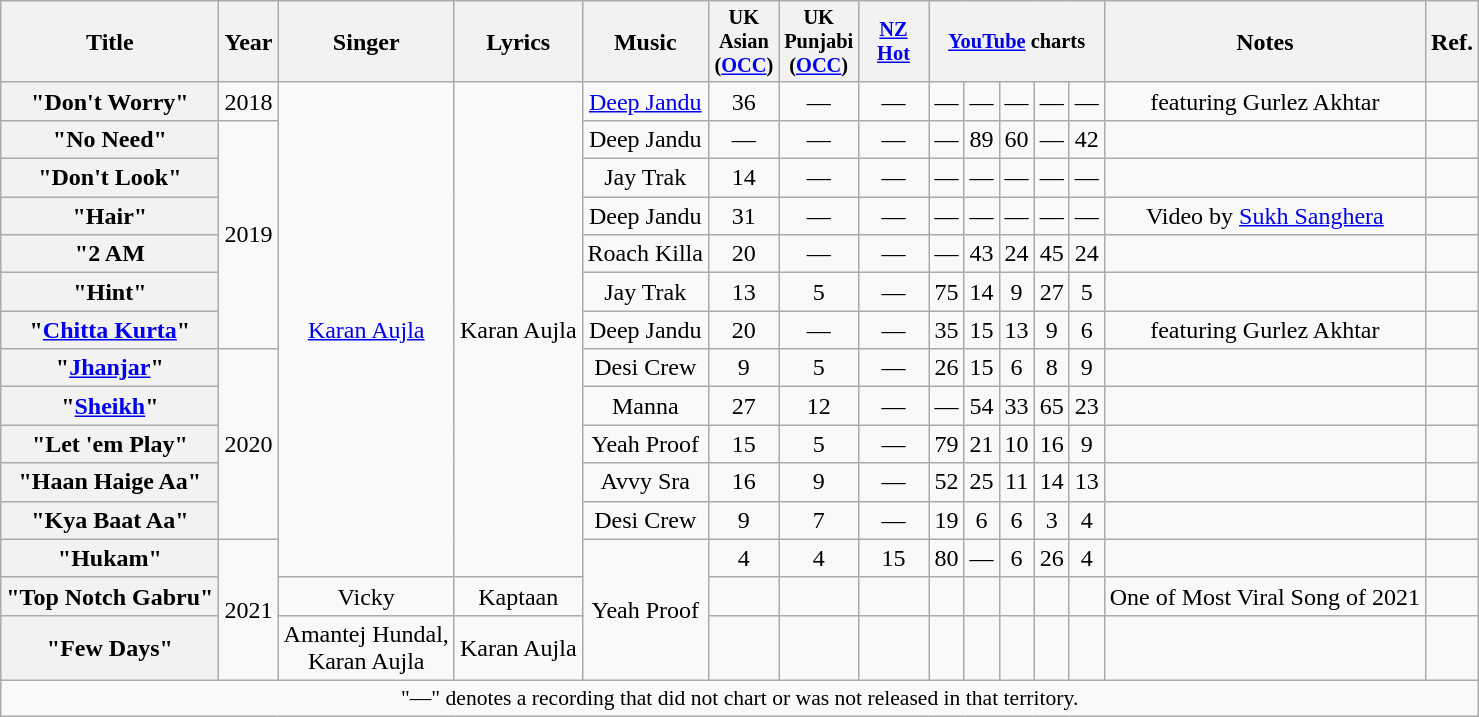<table class="wikitable plainrowheaders" style="text-align:center;" border="1">
<tr>
<th>Title</th>
<th>Year</th>
<th>Singer</th>
<th>Lyrics</th>
<th>Music</th>
<th scope="col" style="width:3em;font-size:85%;">UK Asian (<a href='#'>OCC</a>)</th>
<th scope="col" style="width:3em;font-size:85%;">UK Punjabi (<a href='#'>OCC</a>)</th>
<th scope="col" style="width:3em;font-size:85%;"><a href='#'>NZ<br>Hot</a></th>
<th colspan="5" scope="col" style="width:3em;font-size:85%;"><a href='#'>YouTube</a> charts</th>
<th>Notes</th>
<th>Ref.</th>
</tr>
<tr>
<th scope="row">"Don't Worry"</th>
<td>2018</td>
<td rowspan="13"><a href='#'>Karan Aujla</a></td>
<td rowspan="13">Karan Aujla</td>
<td><a href='#'>Deep Jandu</a></td>
<td>36</td>
<td>—</td>
<td>—</td>
<td>—</td>
<td>—</td>
<td>—</td>
<td>—</td>
<td>—</td>
<td>featuring Gurlez Akhtar</td>
<td></td>
</tr>
<tr>
<th scope="row">"No Need"</th>
<td rowspan="6">2019</td>
<td>Deep Jandu</td>
<td>—</td>
<td>—</td>
<td>—</td>
<td>—</td>
<td>89</td>
<td>60</td>
<td>—</td>
<td>42</td>
<td></td>
<td></td>
</tr>
<tr>
<th scope="row">"Don't Look"</th>
<td>Jay Trak</td>
<td>14</td>
<td>—</td>
<td>—</td>
<td>—</td>
<td>—</td>
<td>—</td>
<td>—</td>
<td>—</td>
<td></td>
<td></td>
</tr>
<tr>
<th scope="row">"Hair"</th>
<td>Deep Jandu</td>
<td>31</td>
<td>—</td>
<td>—</td>
<td>—</td>
<td>—</td>
<td>—</td>
<td>—</td>
<td>—</td>
<td>Video by <a href='#'>Sukh Sanghera</a></td>
<td></td>
</tr>
<tr>
<th scope="row">"2 AM</th>
<td>Roach Killa</td>
<td>20</td>
<td>—</td>
<td>—</td>
<td>—</td>
<td>43</td>
<td>24</td>
<td>45</td>
<td>24</td>
<td></td>
<td></td>
</tr>
<tr>
<th scope="row">"Hint"</th>
<td>Jay Trak</td>
<td>13</td>
<td>5</td>
<td>—</td>
<td>75</td>
<td>14</td>
<td>9</td>
<td>27</td>
<td>5</td>
<td></td>
<td></td>
</tr>
<tr>
<th scope="row">"<a href='#'>Chitta Kurta</a>"</th>
<td>Deep Jandu</td>
<td>20</td>
<td>—</td>
<td>—</td>
<td>35</td>
<td>15</td>
<td>13</td>
<td>9</td>
<td>6</td>
<td>featuring Gurlez Akhtar</td>
<td></td>
</tr>
<tr>
<th scope="row">"<a href='#'>Jhanjar</a>"</th>
<td rowspan="5">2020</td>
<td>Desi Crew</td>
<td>9</td>
<td>5</td>
<td>—</td>
<td>26</td>
<td>15</td>
<td>6</td>
<td>8</td>
<td>9</td>
<td></td>
<td></td>
</tr>
<tr>
<th scope="row">"<a href='#'>Sheikh</a>"</th>
<td>Manna</td>
<td>27</td>
<td>12</td>
<td>—</td>
<td>—</td>
<td>54</td>
<td>33</td>
<td>65</td>
<td>23</td>
<td></td>
<td></td>
</tr>
<tr>
<th scope="row">"Let 'em Play"</th>
<td>Yeah Proof</td>
<td>15</td>
<td>5</td>
<td>—</td>
<td>79</td>
<td>21</td>
<td>10</td>
<td>16</td>
<td>9</td>
<td></td>
<td></td>
</tr>
<tr>
<th scope="row">"Haan Haige Aa"</th>
<td>Avvy Sra</td>
<td>16</td>
<td>9</td>
<td>—</td>
<td>52</td>
<td>25</td>
<td>11</td>
<td>14</td>
<td>13</td>
<td></td>
<td></td>
</tr>
<tr>
<th scope="row">"Kya Baat Aa"</th>
<td>Desi Crew</td>
<td>9</td>
<td>7</td>
<td>—</td>
<td>19</td>
<td>6</td>
<td>6</td>
<td>3</td>
<td>4</td>
<td></td>
<td></td>
</tr>
<tr>
<th scope="row">"Hukam"</th>
<td rowspan="3">2021</td>
<td rowspan="3">Yeah Proof</td>
<td>4</td>
<td>4</td>
<td>15</td>
<td>80</td>
<td>—</td>
<td>6</td>
<td>26</td>
<td>4</td>
<td></td>
<td></td>
</tr>
<tr>
<th scope="row">"Top Notch Gabru"</th>
<td>Vicky</td>
<td>Kaptaan</td>
<td></td>
<td></td>
<td></td>
<td></td>
<td></td>
<td></td>
<td></td>
<td></td>
<td>One of Most Viral Song of 2021</td>
<td></td>
</tr>
<tr>
<th scope="row">"Few Days"</th>
<td>Amantej Hundal,<br>Karan Aujla</td>
<td>Karan Aujla</td>
<td></td>
<td></td>
<td></td>
<td></td>
<td></td>
<td></td>
<td></td>
<td></td>
<td></td>
<td></td>
</tr>
<tr>
<td colspan="15" style="font-size:90%">"—" denotes a recording that did not chart or was not released in that territory.</td>
</tr>
</table>
